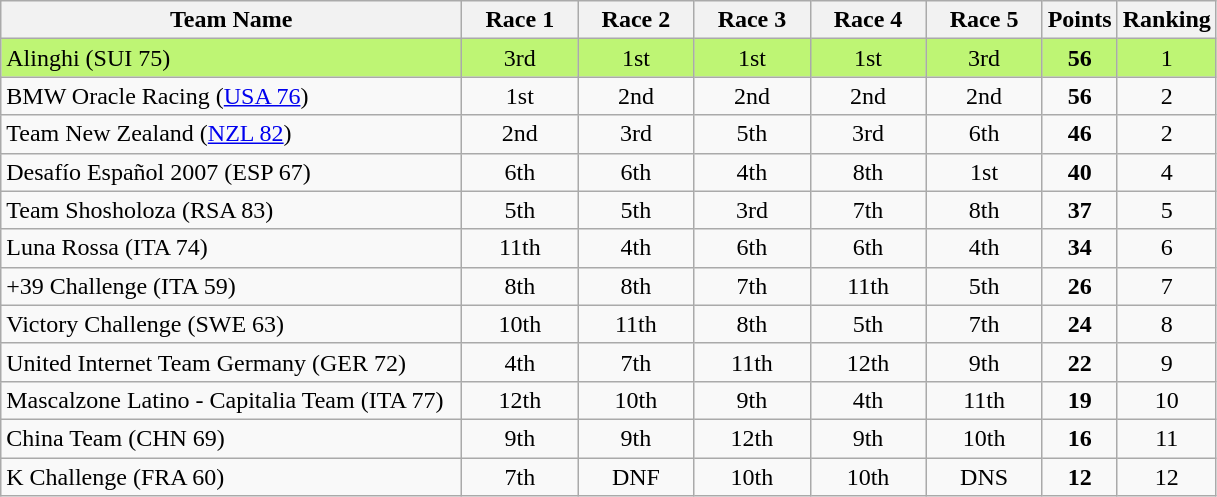<table class="wikitable" style="text-align:center;">
<tr>
<th width=300>Team Name</th>
<th width=70 abbr="R1">Race 1</th>
<th width=70 abbr="R2">Race 2</th>
<th width=70 abbr="R3">Race 3</th>
<th width=70 abbr="R4">Race 4</th>
<th width=70 abbr="R5">Race 5</th>
<th width=20 abbr="Points">Points</th>
<th width=20 abbr="Rank">Ranking</th>
</tr>
<tr style="background: #BEF574;">
<td style="text-align:left;"> Alinghi (SUI 75)</td>
<td>3rd</td>
<td>1st</td>
<td>1st</td>
<td>1st</td>
<td>3rd</td>
<td><strong>56</strong></td>
<td>1</td>
</tr>
<tr>
<td style="text-align:left;"> BMW Oracle Racing (<a href='#'>USA 76</a>)</td>
<td>1st</td>
<td>2nd</td>
<td>2nd</td>
<td>2nd</td>
<td>2nd</td>
<td><strong>56</strong></td>
<td>2</td>
</tr>
<tr>
<td style="text-align:left;"> Team New Zealand (<a href='#'>NZL 82</a>)</td>
<td>2nd</td>
<td>3rd</td>
<td>5th</td>
<td>3rd</td>
<td>6th</td>
<td><strong>46</strong></td>
<td>2</td>
</tr>
<tr>
<td style="text-align:left;"> Desafío Español 2007 (ESP 67)</td>
<td>6th</td>
<td>6th</td>
<td>4th</td>
<td>8th</td>
<td>1st</td>
<td><strong>40</strong></td>
<td>4</td>
</tr>
<tr>
<td style="text-align:left;"> Team Shosholoza (RSA 83)</td>
<td>5th</td>
<td>5th</td>
<td>3rd</td>
<td>7th</td>
<td>8th</td>
<td><strong>37</strong></td>
<td>5</td>
</tr>
<tr>
<td style="text-align:left;"> Luna Rossa (ITA 74)</td>
<td>11th</td>
<td>4th</td>
<td>6th</td>
<td>6th</td>
<td>4th</td>
<td><strong>34</strong></td>
<td>6</td>
</tr>
<tr>
<td style="text-align:left;"> +39 Challenge (ITA 59)</td>
<td>8th</td>
<td>8th</td>
<td>7th</td>
<td>11th</td>
<td>5th</td>
<td><strong>26</strong></td>
<td>7</td>
</tr>
<tr>
<td style="text-align:left;"> Victory Challenge (SWE 63)</td>
<td>10th</td>
<td>11th</td>
<td>8th</td>
<td>5th</td>
<td>7th</td>
<td><strong>24</strong></td>
<td>8</td>
</tr>
<tr>
<td style="text-align:left;"> United Internet Team Germany (GER 72)</td>
<td>4th</td>
<td>7th</td>
<td>11th</td>
<td>12th</td>
<td>9th</td>
<td><strong>22</strong></td>
<td>9</td>
</tr>
<tr>
<td style="text-align:left;"> Mascalzone Latino - Capitalia Team (ITA 77)</td>
<td>12th</td>
<td>10th</td>
<td>9th</td>
<td>4th</td>
<td>11th</td>
<td><strong>19</strong></td>
<td>10</td>
</tr>
<tr>
<td style="text-align:left;"> China Team (CHN 69)</td>
<td>9th</td>
<td>9th</td>
<td>12th</td>
<td>9th</td>
<td>10th</td>
<td><strong>16</strong></td>
<td>11</td>
</tr>
<tr>
<td style="text-align:left;"> K Challenge (FRA 60)</td>
<td>7th</td>
<td>DNF</td>
<td>10th</td>
<td>10th</td>
<td>DNS</td>
<td><strong>12</strong></td>
<td>12</td>
</tr>
</table>
